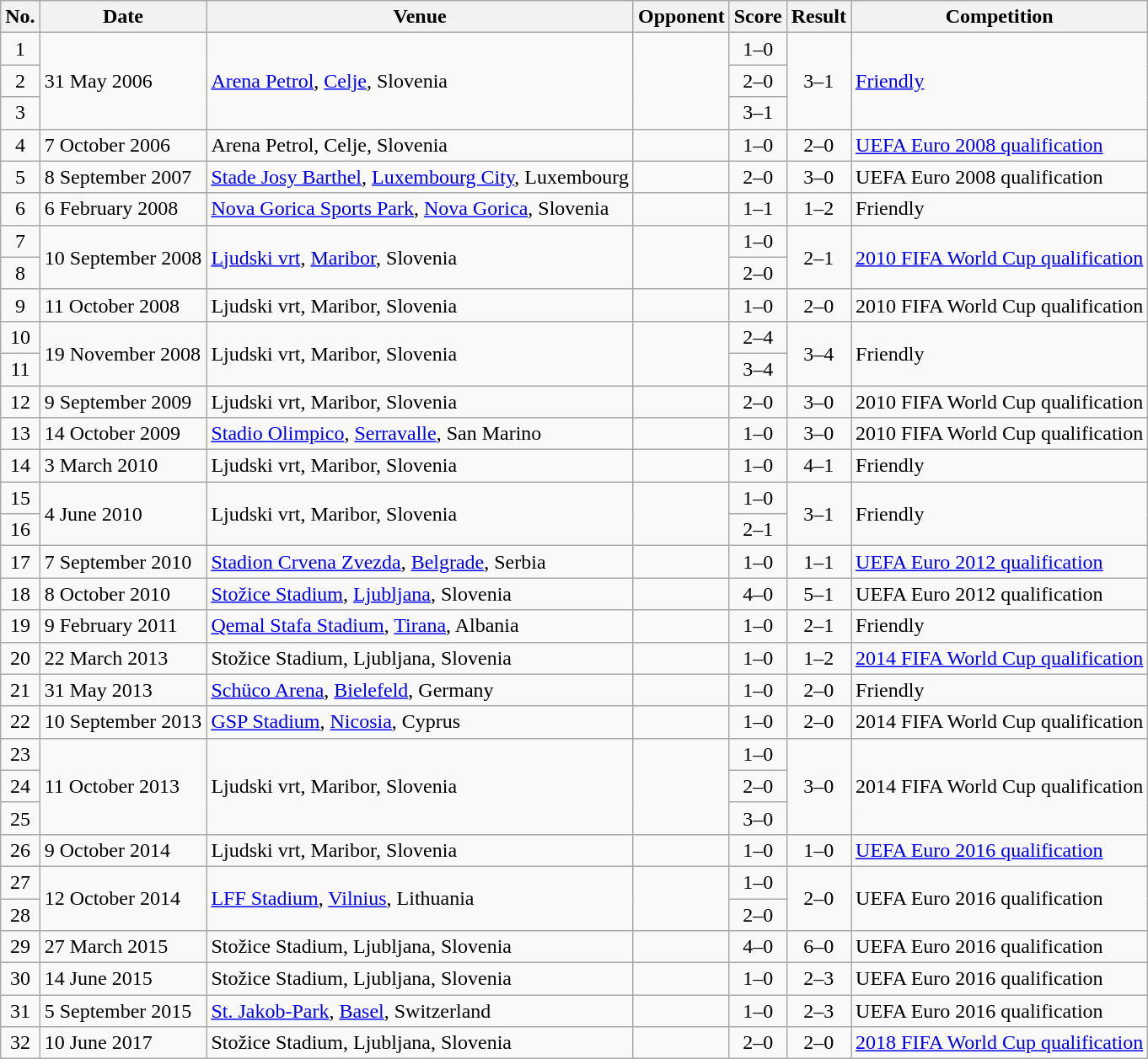<table class="wikitable sortable">
<tr>
<th scope="col">No.</th>
<th scope="col">Date</th>
<th scope="col">Venue</th>
<th scope="col">Opponent</th>
<th scope="col">Score</th>
<th scope="col">Result</th>
<th scope="col">Competition</th>
</tr>
<tr>
<td align="center">1</td>
<td rowspan="3">31 May 2006</td>
<td rowspan="3"><a href='#'>Arena Petrol</a>, <a href='#'>Celje</a>, Slovenia</td>
<td rowspan="3"></td>
<td align="center">1–0</td>
<td rowspan="3" style="text-align:center">3–1</td>
<td rowspan="3"><a href='#'>Friendly</a></td>
</tr>
<tr>
<td align="center">2</td>
<td align="center">2–0</td>
</tr>
<tr>
<td align="center">3</td>
<td align="center">3–1</td>
</tr>
<tr>
<td align="center">4</td>
<td>7 October 2006</td>
<td>Arena Petrol, Celje, Slovenia</td>
<td></td>
<td align="center">1–0</td>
<td align="center">2–0</td>
<td><a href='#'>UEFA Euro 2008 qualification</a></td>
</tr>
<tr>
<td align="center">5</td>
<td>8 September 2007</td>
<td><a href='#'>Stade Josy Barthel</a>, <a href='#'>Luxembourg City</a>, Luxembourg</td>
<td></td>
<td align="center">2–0</td>
<td align="center">3–0</td>
<td>UEFA Euro 2008 qualification</td>
</tr>
<tr>
<td align="center">6</td>
<td>6 February 2008</td>
<td><a href='#'>Nova Gorica Sports Park</a>, <a href='#'>Nova Gorica</a>, Slovenia</td>
<td></td>
<td align="center">1–1</td>
<td align="center">1–2</td>
<td>Friendly</td>
</tr>
<tr>
<td align="center">7</td>
<td rowspan="2">10 September 2008</td>
<td rowspan="2"><a href='#'>Ljudski vrt</a>, <a href='#'>Maribor</a>, Slovenia</td>
<td rowspan="2"></td>
<td align="center">1–0</td>
<td rowspan="2" style="text-align:center">2–1</td>
<td rowspan="2"><a href='#'>2010 FIFA World Cup qualification</a></td>
</tr>
<tr>
<td align="center">8</td>
<td align="center">2–0</td>
</tr>
<tr>
<td align="center">9</td>
<td>11 October 2008</td>
<td>Ljudski vrt, Maribor, Slovenia</td>
<td></td>
<td align="center">1–0</td>
<td align="center">2–0</td>
<td>2010 FIFA World Cup qualification</td>
</tr>
<tr>
<td align="center">10</td>
<td rowspan="2">19 November 2008</td>
<td rowspan="2">Ljudski vrt, Maribor, Slovenia</td>
<td rowspan="2"></td>
<td align="center">2–4</td>
<td rowspan="2" style="text-align:center">3–4</td>
<td rowspan="2">Friendly</td>
</tr>
<tr>
<td align="center">11</td>
<td align="center">3–4</td>
</tr>
<tr>
<td align="center">12</td>
<td>9 September 2009</td>
<td>Ljudski vrt, Maribor, Slovenia</td>
<td></td>
<td align="center">2–0</td>
<td align="center">3–0</td>
<td>2010 FIFA World Cup qualification</td>
</tr>
<tr>
<td align="center">13</td>
<td>14 October 2009</td>
<td><a href='#'>Stadio Olimpico</a>, <a href='#'>Serravalle</a>, San Marino</td>
<td></td>
<td align="center">1–0</td>
<td align="center">3–0</td>
<td>2010 FIFA World Cup qualification</td>
</tr>
<tr>
<td align="center">14</td>
<td>3 March 2010</td>
<td>Ljudski vrt, Maribor, Slovenia</td>
<td></td>
<td align="center">1–0</td>
<td align="center">4–1</td>
<td>Friendly</td>
</tr>
<tr>
<td align="center">15</td>
<td rowspan="2">4 June 2010</td>
<td rowspan="2">Ljudski vrt, Maribor, Slovenia</td>
<td rowspan="2"></td>
<td align="center">1–0</td>
<td rowspan="2" style="text-align:center">3–1</td>
<td rowspan="2">Friendly</td>
</tr>
<tr>
<td align="center">16</td>
<td align="center">2–1</td>
</tr>
<tr>
<td align="center">17</td>
<td>7 September 2010</td>
<td><a href='#'>Stadion Crvena Zvezda</a>, <a href='#'>Belgrade</a>, Serbia</td>
<td></td>
<td align="center">1–0</td>
<td align="center">1–1</td>
<td><a href='#'>UEFA Euro 2012 qualification</a></td>
</tr>
<tr>
<td align="center">18</td>
<td>8 October 2010</td>
<td><a href='#'>Stožice Stadium</a>, <a href='#'>Ljubljana</a>, Slovenia</td>
<td></td>
<td align="center">4–0</td>
<td align="center">5–1</td>
<td>UEFA Euro 2012 qualification</td>
</tr>
<tr>
<td align="center">19</td>
<td>9 February 2011</td>
<td><a href='#'>Qemal Stafa Stadium</a>, <a href='#'>Tirana</a>, Albania</td>
<td></td>
<td align="center">1–0</td>
<td align="center">2–1</td>
<td>Friendly</td>
</tr>
<tr>
<td align="center">20</td>
<td>22 March 2013</td>
<td>Stožice Stadium, Ljubljana, Slovenia</td>
<td></td>
<td align="center">1–0</td>
<td align="center">1–2</td>
<td><a href='#'>2014 FIFA World Cup qualification</a></td>
</tr>
<tr>
<td align="center">21</td>
<td>31 May 2013</td>
<td><a href='#'>Schüco Arena</a>, <a href='#'>Bielefeld</a>, Germany</td>
<td></td>
<td align="center">1–0</td>
<td align="center">2–0</td>
<td>Friendly</td>
</tr>
<tr>
<td align="center">22</td>
<td>10 September 2013</td>
<td><a href='#'>GSP Stadium</a>, <a href='#'>Nicosia</a>, Cyprus</td>
<td></td>
<td align="center">1–0</td>
<td align="center">2–0</td>
<td>2014 FIFA World Cup qualification</td>
</tr>
<tr>
<td align="center">23</td>
<td rowspan="3">11 October 2013</td>
<td rowspan="3">Ljudski vrt, Maribor, Slovenia</td>
<td rowspan="3"></td>
<td align="center">1–0</td>
<td rowspan="3" style="text-align:center">3–0</td>
<td rowspan="3">2014 FIFA World Cup qualification</td>
</tr>
<tr>
<td align="center">24</td>
<td align="center">2–0</td>
</tr>
<tr>
<td align="center">25</td>
<td align="center">3–0</td>
</tr>
<tr>
<td align="center">26</td>
<td>9 October 2014</td>
<td>Ljudski vrt, Maribor, Slovenia</td>
<td></td>
<td align="center">1–0</td>
<td align="center">1–0</td>
<td><a href='#'>UEFA Euro 2016 qualification</a></td>
</tr>
<tr>
<td align="center">27</td>
<td rowspan="2">12 October 2014</td>
<td rowspan="2"><a href='#'>LFF Stadium</a>, <a href='#'>Vilnius</a>, Lithuania</td>
<td rowspan="2"></td>
<td align="center">1–0</td>
<td rowspan="2" style="text-align:center">2–0</td>
<td rowspan="2">UEFA Euro 2016 qualification</td>
</tr>
<tr>
<td align="center">28</td>
<td align="center">2–0</td>
</tr>
<tr>
<td align="center">29</td>
<td>27 March 2015</td>
<td>Stožice Stadium, Ljubljana, Slovenia</td>
<td></td>
<td align="center">4–0</td>
<td align="center">6–0</td>
<td>UEFA Euro 2016 qualification</td>
</tr>
<tr>
<td align="center">30</td>
<td>14 June 2015</td>
<td>Stožice Stadium, Ljubljana, Slovenia</td>
<td></td>
<td align="center">1–0</td>
<td align="center">2–3</td>
<td>UEFA Euro 2016 qualification</td>
</tr>
<tr>
<td align="center">31</td>
<td>5 September 2015</td>
<td><a href='#'>St. Jakob-Park</a>, <a href='#'>Basel</a>, Switzerland</td>
<td></td>
<td align="center">1–0</td>
<td align="center">2–3</td>
<td>UEFA Euro 2016 qualification</td>
</tr>
<tr>
<td align="center">32</td>
<td>10 June 2017</td>
<td>Stožice Stadium, Ljubljana, Slovenia</td>
<td></td>
<td align="center">2–0</td>
<td align="center">2–0</td>
<td><a href='#'>2018 FIFA World Cup qualification</a></td>
</tr>
</table>
